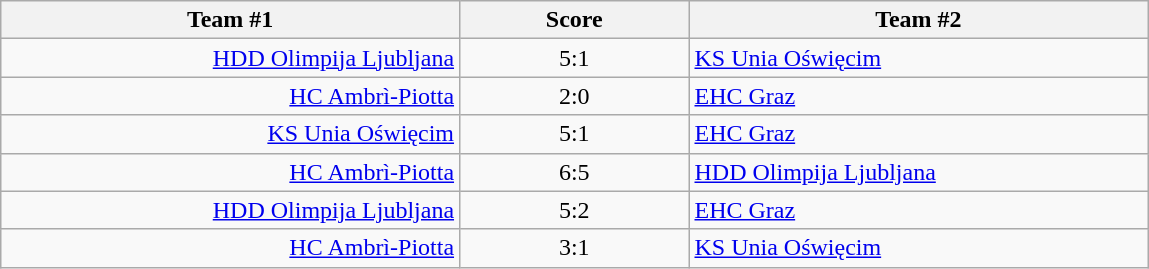<table class="wikitable" style="text-align: center;">
<tr>
<th width=22%>Team #1</th>
<th width=11%>Score</th>
<th width=22%>Team #2</th>
</tr>
<tr>
<td style="text-align: right;"><a href='#'>HDD Olimpija Ljubljana</a> </td>
<td>5:1</td>
<td style="text-align: left;"> <a href='#'>KS Unia Oświęcim</a></td>
</tr>
<tr>
<td style="text-align: right;"><a href='#'>HC Ambrì-Piotta</a> </td>
<td>2:0</td>
<td style="text-align: left;"> <a href='#'>EHC Graz</a></td>
</tr>
<tr>
<td style="text-align: right;"><a href='#'>KS Unia Oświęcim</a> </td>
<td>5:1</td>
<td style="text-align: left;"> <a href='#'>EHC Graz</a></td>
</tr>
<tr>
<td style="text-align: right;"><a href='#'>HC Ambrì-Piotta</a> </td>
<td>6:5</td>
<td style="text-align: left;"> <a href='#'>HDD Olimpija Ljubljana</a></td>
</tr>
<tr>
<td style="text-align: right;"><a href='#'>HDD Olimpija Ljubljana</a> </td>
<td>5:2</td>
<td style="text-align: left;"> <a href='#'>EHC Graz</a></td>
</tr>
<tr>
<td style="text-align: right;"><a href='#'>HC Ambrì-Piotta</a> </td>
<td>3:1</td>
<td style="text-align: left;"> <a href='#'>KS Unia Oświęcim</a></td>
</tr>
</table>
